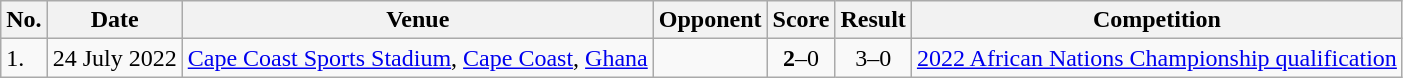<table class="wikitable">
<tr>
<th>No.</th>
<th>Date</th>
<th>Venue</th>
<th>Opponent</th>
<th>Score</th>
<th>Result</th>
<th>Competition</th>
</tr>
<tr>
<td>1.</td>
<td>24 July 2022</td>
<td><a href='#'>Cape Coast Sports Stadium</a>, <a href='#'>Cape Coast</a>, <a href='#'>Ghana</a></td>
<td></td>
<td align=center><strong>2</strong>–0</td>
<td align=center>3–0</td>
<td><a href='#'>2022 African Nations Championship qualification</a></td>
</tr>
</table>
